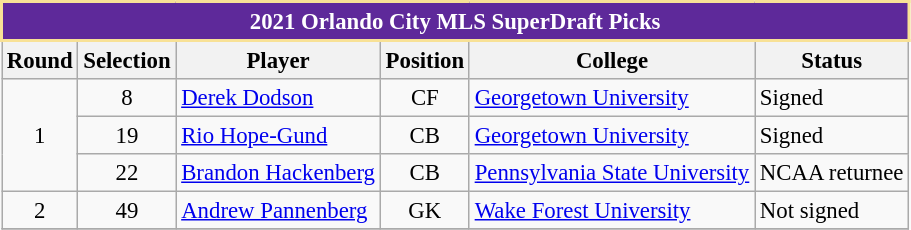<table class="wikitable" style="text-align:left; font-size:95%;">
<tr>
<th colspan="6" style="background:#5E299A; color:white; border:2px solid #F8E196;" scope="col">2021 Orlando City MLS SuperDraft Picks</th>
</tr>
<tr>
<th>Round</th>
<th>Selection</th>
<th>Player</th>
<th>Position</th>
<th>College</th>
<th>Status</th>
</tr>
<tr>
<td rowspan="3" align="center">1</td>
<td align="center">8</td>
<td> <a href='#'>Derek Dodson</a></td>
<td align="center">CF</td>
<td> <a href='#'>Georgetown University</a></td>
<td>Signed</td>
</tr>
<tr>
<td align="center">19</td>
<td> <a href='#'>Rio Hope-Gund</a></td>
<td align="center">CB</td>
<td> <a href='#'>Georgetown University</a></td>
<td>Signed</td>
</tr>
<tr>
<td align="center">22</td>
<td> <a href='#'>Brandon Hackenberg</a></td>
<td align="center">CB</td>
<td> <a href='#'>Pennsylvania State University</a></td>
<td>NCAA returnee</td>
</tr>
<tr>
<td align="center">2</td>
<td align="center">49</td>
<td> <a href='#'>Andrew Pannenberg</a></td>
<td align="center">GK</td>
<td> <a href='#'>Wake Forest University</a></td>
<td>Not signed</td>
</tr>
<tr>
</tr>
</table>
